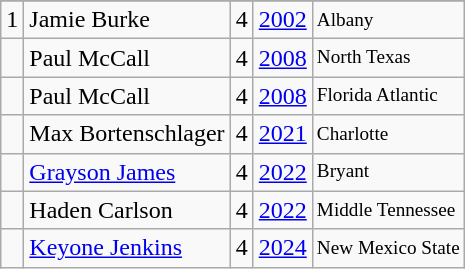<table class="wikitable">
<tr>
</tr>
<tr>
<td>1</td>
<td>Jamie Burke</td>
<td>4</td>
<td><a href='#'>2002</a></td>
<td style="font-size:80%;">Albany</td>
</tr>
<tr>
<td></td>
<td>Paul McCall</td>
<td>4</td>
<td><a href='#'>2008</a></td>
<td style="font-size:80%;">North Texas</td>
</tr>
<tr>
<td></td>
<td>Paul McCall</td>
<td>4</td>
<td><a href='#'>2008</a></td>
<td style="font-size:80%;">Florida Atlantic</td>
</tr>
<tr>
<td></td>
<td>Max Bortenschlager</td>
<td>4</td>
<td><a href='#'>2021</a></td>
<td style="font-size:80%;">Charlotte</td>
</tr>
<tr>
<td></td>
<td><a href='#'>Grayson James</a></td>
<td>4</td>
<td><a href='#'>2022</a></td>
<td style="font-size:80%;">Bryant</td>
</tr>
<tr>
<td></td>
<td>Haden Carlson</td>
<td>4</td>
<td><a href='#'>2022</a></td>
<td style="font-size:80%;">Middle Tennessee</td>
</tr>
<tr>
<td></td>
<td><a href='#'>Keyone Jenkins</a></td>
<td>4</td>
<td><a href='#'>2024</a></td>
<td style="font-size:80%;">New Mexico State</td>
</tr>
</table>
